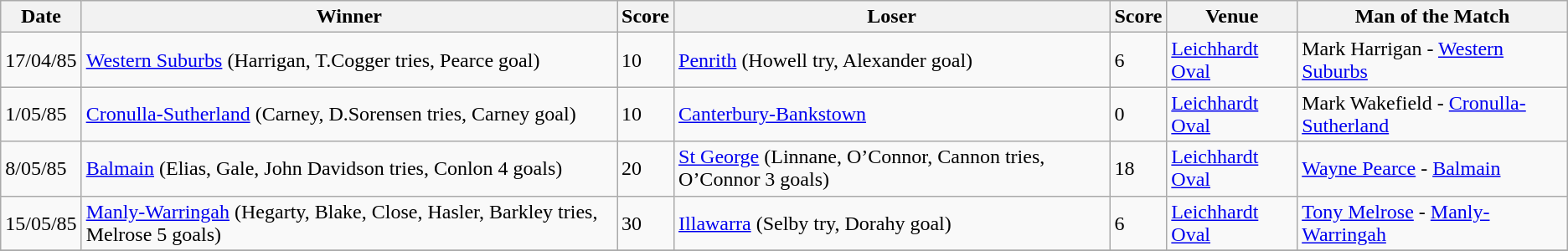<table class="wikitable">
<tr>
<th>Date</th>
<th>Winner</th>
<th>Score</th>
<th>Loser</th>
<th>Score</th>
<th>Venue</th>
<th>Man of the Match</th>
</tr>
<tr>
<td>17/04/85</td>
<td> <a href='#'>Western Suburbs</a> (Harrigan, T.Cogger tries, Pearce goal)</td>
<td>10</td>
<td> <a href='#'>Penrith</a> (Howell try, Alexander goal)</td>
<td>6</td>
<td><a href='#'>Leichhardt Oval</a></td>
<td>Mark Harrigan - <a href='#'>Western Suburbs</a></td>
</tr>
<tr>
<td>1/05/85</td>
<td> <a href='#'>Cronulla-Sutherland</a> (Carney, D.Sorensen tries, Carney goal)</td>
<td>10</td>
<td> <a href='#'>Canterbury-Bankstown</a></td>
<td>0</td>
<td><a href='#'>Leichhardt Oval</a></td>
<td>Mark Wakefield - <a href='#'>Cronulla-Sutherland</a></td>
</tr>
<tr>
<td>8/05/85</td>
<td> <a href='#'>Balmain</a> (Elias, Gale, John Davidson tries, Conlon 4 goals)</td>
<td>20</td>
<td> <a href='#'>St George</a> (Linnane, O’Connor, Cannon tries, O’Connor 3 goals)</td>
<td>18</td>
<td><a href='#'>Leichhardt Oval</a></td>
<td><a href='#'>Wayne Pearce</a> - <a href='#'>Balmain</a></td>
</tr>
<tr>
<td>15/05/85</td>
<td> <a href='#'>Manly-Warringah</a> (Hegarty, Blake, Close, Hasler, Barkley tries, Melrose 5 goals)</td>
<td>30</td>
<td> <a href='#'>Illawarra</a> (Selby try, Dorahy goal)</td>
<td>6</td>
<td><a href='#'>Leichhardt Oval</a></td>
<td><a href='#'>Tony Melrose</a> - <a href='#'>Manly-Warringah</a></td>
</tr>
<tr>
</tr>
</table>
